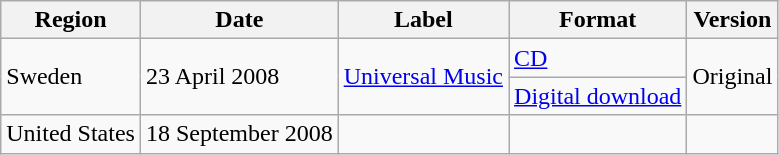<table class="wikitable">
<tr>
<th>Region</th>
<th>Date</th>
<th>Label</th>
<th>Format</th>
<th>Version</th>
</tr>
<tr>
<td rowspan="2">Sweden</td>
<td rowspan="2">23 April 2008</td>
<td rowspan="2"><a href='#'>Universal Music</a></td>
<td><a href='#'>CD</a></td>
<td rowspan="2">Original</td>
</tr>
<tr>
<td><a href='#'>Digital download</a></td>
</tr>
<tr>
<td>United States</td>
<td>18 September 2008</td>
<td></td>
<td></td>
<td></td>
</tr>
</table>
